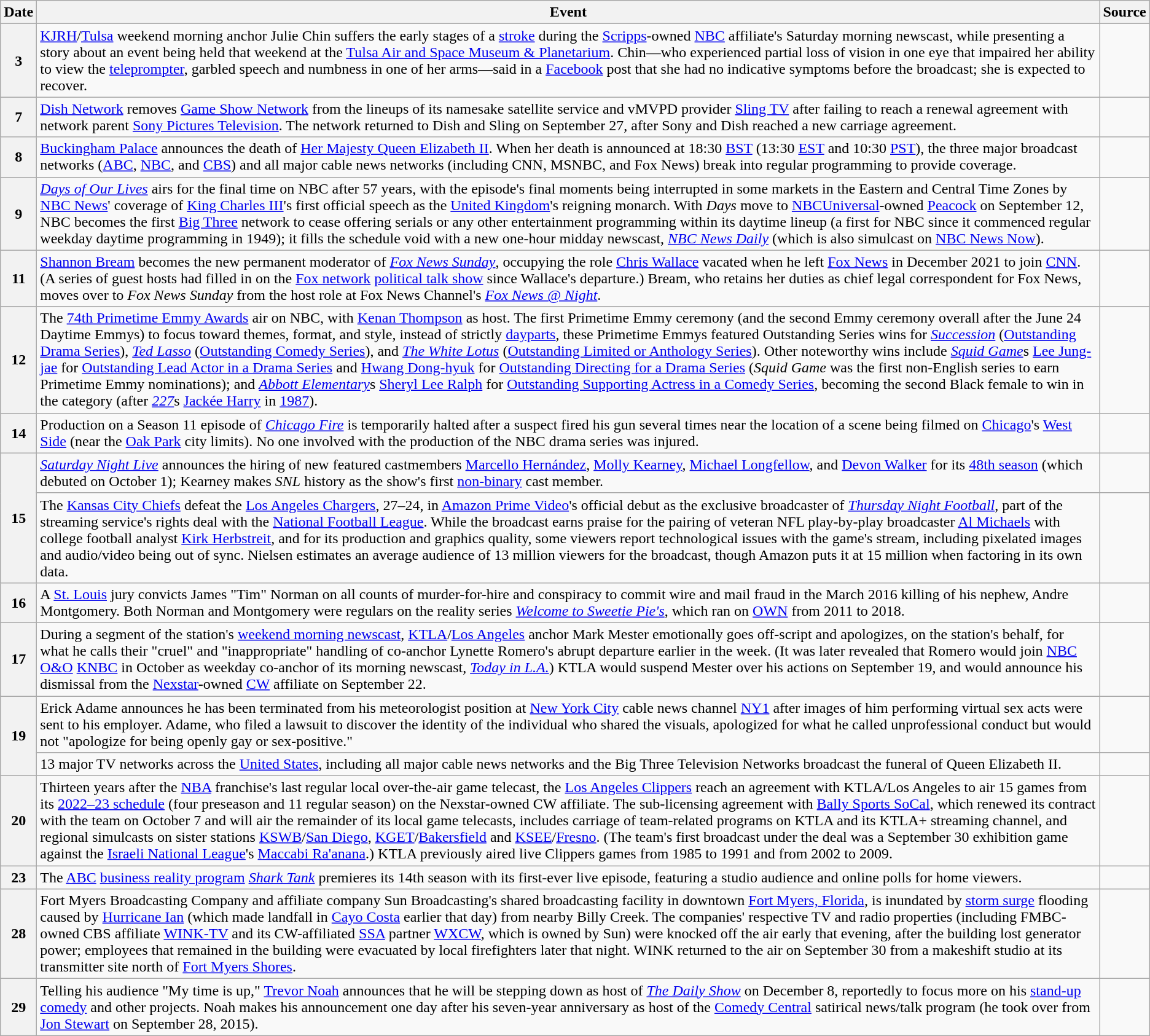<table class=wikitable>
<tr>
<th>Date</th>
<th>Event</th>
<th>Source</th>
</tr>
<tr>
<th>3</th>
<td><a href='#'>KJRH</a>/<a href='#'>Tulsa</a> weekend morning anchor Julie Chin suffers the early stages of a <a href='#'>stroke</a> during the <a href='#'>Scripps</a>-owned <a href='#'>NBC</a> affiliate's Saturday morning newscast, while presenting a story about an event being held that weekend at the <a href='#'>Tulsa Air and Space Museum & Planetarium</a>. Chin—who experienced partial loss of vision in one eye that impaired her ability to view the <a href='#'>teleprompter</a>, garbled speech and numbness in one of her arms—said in a <a href='#'>Facebook</a> post that she had no indicative symptoms before the broadcast; she is expected to recover.</td>
<td></td>
</tr>
<tr>
<th>7</th>
<td><a href='#'>Dish Network</a> removes <a href='#'>Game Show Network</a> from the lineups of its namesake satellite service and vMVPD provider <a href='#'>Sling TV</a> after failing to reach a renewal agreement with network parent <a href='#'>Sony Pictures Television</a>. The network returned to Dish and Sling on September 27, after Sony and Dish reached a new carriage agreement.</td>
<td></td>
</tr>
<tr>
<th>8</th>
<td><a href='#'>Buckingham Palace</a> announces the death of <a href='#'>Her Majesty Queen Elizabeth II</a>. When her death is announced at 18:30 <a href='#'>BST</a> (13:30 <a href='#'>EST</a> and 10:30 <a href='#'>PST</a>), the three major broadcast networks (<a href='#'>ABC</a>, <a href='#'>NBC</a>, and <a href='#'>CBS</a>) and all major cable news networks (including CNN, MSNBC, and Fox News) break into regular programming to provide coverage.</td>
<td></td>
</tr>
<tr>
<th>9</th>
<td><em><a href='#'>Days of Our Lives</a></em> airs for the final time on NBC after 57 years, with the episode's final moments being interrupted in some markets in the Eastern and Central Time Zones by <a href='#'>NBC News</a>' coverage of <a href='#'>King Charles III</a>'s first official speech as the <a href='#'>United Kingdom</a>'s reigning monarch. With <em>Days</em> move to <a href='#'>NBCUniversal</a>-owned <a href='#'>Peacock</a> on September 12, NBC becomes the first <a href='#'>Big Three</a> network to cease offering serials or any other entertainment programming within its daytime lineup (a first for NBC since it commenced regular weekday daytime programming in 1949); it fills the schedule void with a new one-hour midday newscast, <em><a href='#'>NBC News Daily</a></em> (which is also simulcast on <a href='#'>NBC News Now</a>).</td>
<td><br></td>
</tr>
<tr>
<th>11</th>
<td><a href='#'>Shannon Bream</a> becomes the new permanent moderator of <em><a href='#'>Fox News Sunday</a></em>, occupying the role <a href='#'>Chris Wallace</a> vacated when he left <a href='#'>Fox News</a> in December 2021 to join <a href='#'>CNN</a>. (A series of guest hosts had filled in on the <a href='#'>Fox network</a> <a href='#'>political talk show</a> since Wallace's departure.) Bream, who retains her duties as chief legal correspondent for Fox News, moves over to <em>Fox News Sunday</em> from the host role at Fox News Channel's <em><a href='#'>Fox News @ Night</a></em>.</td>
<td></td>
</tr>
<tr>
<th>12</th>
<td>The <a href='#'>74th Primetime Emmy Awards</a> air on NBC, with <a href='#'>Kenan Thompson</a> as host. The first Primetime Emmy ceremony (and the second Emmy ceremony overall after the June 24 Daytime Emmys) to focus toward themes, format, and style, instead of strictly <a href='#'>dayparts</a>, these Primetime Emmys featured Outstanding Series wins for <em><a href='#'>Succession</a></em> (<a href='#'>Outstanding Drama Series</a>), <em><a href='#'>Ted Lasso</a></em> (<a href='#'>Outstanding Comedy Series</a>), and <em><a href='#'>The White Lotus</a></em> (<a href='#'>Outstanding Limited or Anthology Series</a>). Other noteworthy wins include <em><a href='#'>Squid Game</a></em>s <a href='#'>Lee Jung-jae</a> for <a href='#'>Outstanding Lead Actor in a Drama Series</a> and <a href='#'>Hwang Dong-hyuk</a> for <a href='#'>Outstanding Directing for a Drama Series</a> (<em>Squid Game</em> was the first non-English series to earn Primetime Emmy nominations); and <em><a href='#'>Abbott Elementary</a></em>s <a href='#'>Sheryl Lee Ralph</a> for <a href='#'>Outstanding Supporting Actress in a Comedy Series</a>, becoming the second Black female to win in the category (after <em><a href='#'>227</a></em>s <a href='#'>Jackée Harry</a> in <a href='#'>1987</a>).</td>
<td><br><br></td>
</tr>
<tr>
<th>14</th>
<td>Production on a Season 11 episode of <em><a href='#'>Chicago Fire</a></em> is temporarily halted after a suspect fired his gun several times near the location of a scene being filmed on <a href='#'>Chicago</a>'s <a href='#'>West Side</a> (near the <a href='#'>Oak Park</a> city limits). No one involved with the production of the NBC drama series was injured.</td>
<td></td>
</tr>
<tr>
<th rowspan="2">15</th>
<td><em><a href='#'>Saturday Night Live</a></em> announces the hiring of new featured castmembers <a href='#'>Marcello Hernández</a>, <a href='#'>Molly Kearney</a>, <a href='#'>Michael Longfellow</a>, and <a href='#'>Devon Walker</a> for its <a href='#'>48th season</a> (which debuted on October 1); Kearney makes <em>SNL</em> history as the show's first <a href='#'>non-binary</a> cast member.</td>
<td></td>
</tr>
<tr>
<td>The <a href='#'>Kansas City Chiefs</a> defeat the <a href='#'>Los Angeles Chargers</a>, 27–24, in <a href='#'>Amazon Prime Video</a>'s official debut as the exclusive broadcaster of <em><a href='#'>Thursday Night Football</a></em>, part of the streaming service's rights deal with the <a href='#'>National Football League</a>. While the broadcast earns praise for the pairing of veteran NFL play-by-play broadcaster <a href='#'>Al Michaels</a> with college football analyst <a href='#'>Kirk Herbstreit</a>, and for its production and graphics quality, some viewers report technological issues with the game's stream, including pixelated images and audio/video being out of sync. Nielsen estimates an average audience of 13 million viewers for the broadcast, though Amazon puts it at 15 million when factoring in its own data.</td>
<td><br></td>
</tr>
<tr>
<th>16</th>
<td>A <a href='#'>St. Louis</a> jury convicts James "Tim" Norman on all counts of murder-for-hire and conspiracy to commit wire and mail fraud in the March 2016 killing of his nephew, Andre Montgomery. Both Norman and Montgomery were regulars on the reality series <em><a href='#'>Welcome to Sweetie Pie's</a></em>, which ran on <a href='#'>OWN</a> from 2011 to 2018.</td>
<td></td>
</tr>
<tr>
<th>17</th>
<td>During a segment of the station's <a href='#'>weekend morning newscast</a>, <a href='#'>KTLA</a>/<a href='#'>Los Angeles</a> anchor Mark Mester emotionally goes off-script and apologizes, on the station's behalf, for what he calls their "cruel" and "inappropriate" handling of co-anchor Lynette Romero's abrupt departure earlier in the week. (It was later revealed that Romero would join <a href='#'>NBC</a> <a href='#'>O&O</a> <a href='#'>KNBC</a> in October as weekday co-anchor of its morning newscast, <em><a href='#'>Today in L.A.</a></em>) KTLA would suspend Mester over his actions on September 19, and would announce his dismissal from the <a href='#'>Nexstar</a>-owned <a href='#'>CW</a> affiliate on September 22.</td>
<td></td>
</tr>
<tr>
<th rowspan="2">19</th>
<td>Erick Adame announces he has been terminated from his meteorologist position at <a href='#'>New York City</a> cable news channel <a href='#'>NY1</a> after images of him performing virtual sex acts were sent to his employer. Adame, who filed a lawsuit to discover the identity of the individual who shared the visuals, apologized for what he called unprofessional conduct but would not "apologize for being openly gay or sex-positive."</td>
<td></td>
</tr>
<tr>
<td>13 major TV networks across the <a href='#'>United States</a>, including all major cable news networks and the Big Three Television Networks broadcast the funeral of Queen Elizabeth II.</td>
</tr>
<tr>
<th>20</th>
<td>Thirteen years after the <a href='#'>NBA</a> franchise's last regular local over-the-air game telecast, the <a href='#'>Los Angeles Clippers</a> reach an agreement with KTLA/Los Angeles to air 15 games from its <a href='#'>2022–23 schedule</a> (four preseason and 11 regular season) on the Nexstar-owned CW affiliate. The sub-licensing agreement with <a href='#'>Bally Sports SoCal</a>, which renewed its contract with the team on October 7 and will air the remainder of its local game telecasts, includes carriage of team-related programs on KTLA and its KTLA+ streaming channel, and regional simulcasts on sister stations <a href='#'>KSWB</a>/<a href='#'>San Diego</a>, <a href='#'>KGET</a>/<a href='#'>Bakersfield</a> and <a href='#'>KSEE</a>/<a href='#'>Fresno</a>. (The team's first broadcast under the deal was a September 30 exhibition game against the <a href='#'>Israeli National League</a>'s <a href='#'>Maccabi Ra'anana</a>.) KTLA previously aired live Clippers games from 1985 to 1991 and from 2002 to 2009.</td>
<td></td>
</tr>
<tr>
<th>23</th>
<td>The <a href='#'>ABC</a> <a href='#'>business reality program</a> <em><a href='#'>Shark Tank</a></em> premieres its 14th season with its first-ever live episode, featuring a studio audience and online polls for home viewers.</td>
<td></td>
</tr>
<tr>
<th>28</th>
<td>Fort Myers Broadcasting Company and affiliate company Sun Broadcasting's shared broadcasting facility in downtown <a href='#'>Fort Myers, Florida</a>, is inundated by <a href='#'>storm surge</a> flooding caused by <a href='#'>Hurricane Ian</a> (which made landfall in <a href='#'>Cayo Costa</a> earlier that day) from nearby Billy Creek. The companies' respective TV and radio properties (including FMBC-owned CBS affiliate <a href='#'>WINK-TV</a> and its CW-affiliated <a href='#'>SSA</a> partner <a href='#'>WXCW</a>, which is owned by Sun) were knocked off the air early that evening, after the building lost generator power; employees that remained in the building were evacuated by local firefighters later that night. WINK returned to the air on September 30 from a makeshift studio at its transmitter site north of <a href='#'>Fort Myers Shores</a>.</td>
<td></td>
</tr>
<tr>
<th>29</th>
<td>Telling his audience "My time is up," <a href='#'>Trevor Noah</a> announces that he will be stepping down as host of <em><a href='#'>The Daily Show</a></em> on December 8, reportedly to focus more on his <a href='#'>stand-up comedy</a> and other projects. Noah makes his announcement one day after his seven-year anniversary as host of the <a href='#'>Comedy Central</a> satirical news/talk program (he took over from <a href='#'>Jon Stewart</a> on September 28, 2015).</td>
<td></td>
</tr>
</table>
